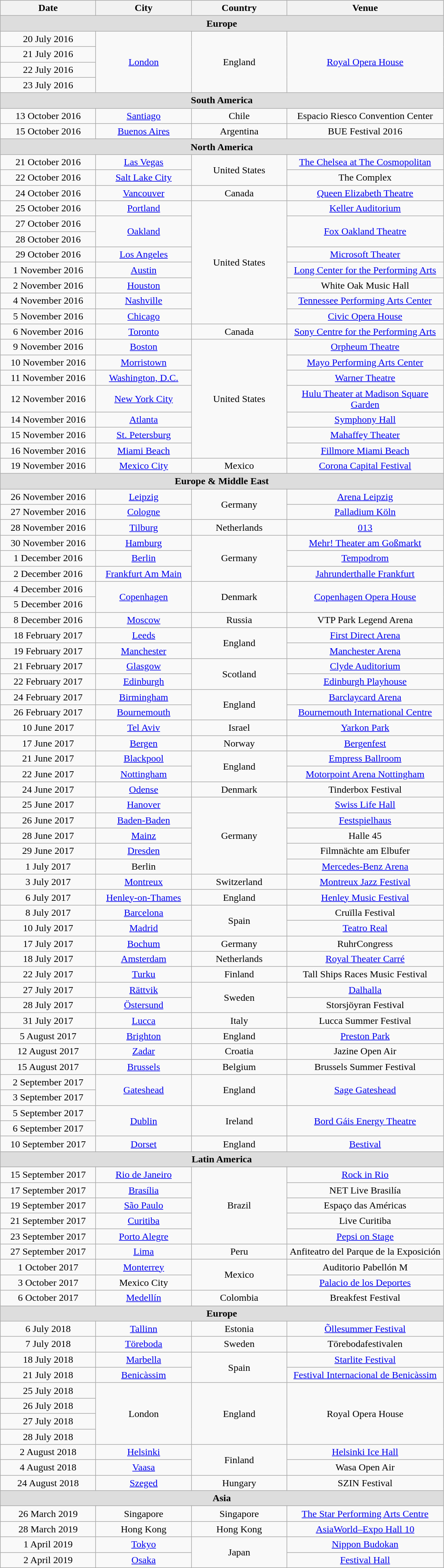<table class="wikitable" style="text-align:center">
<tr>
<th style="width:150px;">Date</th>
<th style="width:150px;">City</th>
<th style="width:150px;">Country</th>
<th style="width:250px;">Venue</th>
</tr>
<tr bgcolor="#DDDDDD">
<td colspan=4><strong>Europe</strong></td>
</tr>
<tr>
<td>20 July 2016</td>
<td rowspan="4"><a href='#'>London</a></td>
<td rowspan="4">England</td>
<td rowspan="4"><a href='#'>Royal Opera House</a></td>
</tr>
<tr>
<td>21 July 2016</td>
</tr>
<tr>
<td>22 July 2016</td>
</tr>
<tr>
<td>23 July 2016</td>
</tr>
<tr bgcolor="#DDDDDD">
<td colspan=4><strong>South America</strong></td>
</tr>
<tr>
<td>13 October 2016</td>
<td><a href='#'>Santiago</a></td>
<td>Chile</td>
<td>Espacio Riesco Convention Center</td>
</tr>
<tr>
<td>15 October 2016</td>
<td><a href='#'>Buenos Aires</a></td>
<td>Argentina</td>
<td>BUE Festival 2016</td>
</tr>
<tr bgcolor="#DDDDDD">
<td colspan=4><strong>North America</strong></td>
</tr>
<tr>
<td>21 October 2016</td>
<td><a href='#'>Las Vegas</a></td>
<td rowspan="2">United States</td>
<td><a href='#'>The Chelsea at The Cosmopolitan</a></td>
</tr>
<tr>
<td>22 October 2016</td>
<td><a href='#'>Salt Lake City</a></td>
<td>The Complex</td>
</tr>
<tr>
<td>24 October 2016</td>
<td><a href='#'>Vancouver</a></td>
<td>Canada</td>
<td><a href='#'>Queen Elizabeth Theatre</a></td>
</tr>
<tr>
<td>25 October 2016</td>
<td><a href='#'>Portland</a></td>
<td rowspan="8">United States</td>
<td><a href='#'>Keller Auditorium</a></td>
</tr>
<tr>
<td>27 October 2016</td>
<td rowspan="2"><a href='#'>Oakland</a></td>
<td rowspan="2"><a href='#'>Fox Oakland Theatre</a></td>
</tr>
<tr>
<td>28 October 2016</td>
</tr>
<tr>
<td>29 October 2016</td>
<td><a href='#'>Los Angeles</a></td>
<td><a href='#'>Microsoft Theater</a></td>
</tr>
<tr>
<td>1 November 2016</td>
<td><a href='#'>Austin</a></td>
<td><a href='#'>Long Center for the Performing Arts</a></td>
</tr>
<tr>
<td>2 November 2016</td>
<td><a href='#'>Houston</a></td>
<td>White Oak Music Hall</td>
</tr>
<tr>
<td>4 November 2016</td>
<td><a href='#'>Nashville</a></td>
<td><a href='#'>Tennessee Performing Arts Center</a></td>
</tr>
<tr>
<td>5 November 2016</td>
<td><a href='#'>Chicago</a></td>
<td><a href='#'>Civic Opera House</a></td>
</tr>
<tr>
<td>6 November 2016</td>
<td><a href='#'>Toronto</a></td>
<td>Canada</td>
<td><a href='#'>Sony Centre for the Performing Arts</a></td>
</tr>
<tr>
<td>9 November 2016</td>
<td><a href='#'>Boston</a></td>
<td rowspan="7">United States</td>
<td><a href='#'>Orpheum Theatre</a></td>
</tr>
<tr>
<td>10 November 2016</td>
<td><a href='#'>Morristown</a></td>
<td><a href='#'>Mayo Performing Arts Center</a></td>
</tr>
<tr>
<td>11 November 2016</td>
<td><a href='#'>Washington, D.C.</a></td>
<td><a href='#'>Warner Theatre</a></td>
</tr>
<tr>
<td>12 November 2016</td>
<td><a href='#'>New York City</a></td>
<td><a href='#'>Hulu Theater at Madison Square Garden</a></td>
</tr>
<tr>
<td>14 November 2016</td>
<td><a href='#'>Atlanta</a></td>
<td><a href='#'>Symphony Hall</a></td>
</tr>
<tr>
<td>15 November 2016</td>
<td><a href='#'>St. Petersburg</a></td>
<td><a href='#'>Mahaffey Theater</a></td>
</tr>
<tr>
<td>16 November 2016</td>
<td><a href='#'>Miami Beach</a></td>
<td><a href='#'>Fillmore Miami Beach</a></td>
</tr>
<tr>
<td>19 November 2016</td>
<td><a href='#'>Mexico City</a></td>
<td>Mexico</td>
<td><a href='#'>Corona Capital Festival</a></td>
</tr>
<tr bgcolor="#DDDDDD">
<td colspan="4"><strong>Europe & Middle East</strong></td>
</tr>
<tr>
<td>26 November 2016</td>
<td><a href='#'>Leipzig</a></td>
<td rowspan="2">Germany</td>
<td><a href='#'>Arena Leipzig</a></td>
</tr>
<tr>
<td>27 November 2016</td>
<td><a href='#'>Cologne</a></td>
<td><a href='#'>Palladium Köln</a></td>
</tr>
<tr>
<td>28 November 2016</td>
<td><a href='#'>Tilburg</a></td>
<td>Netherlands</td>
<td><a href='#'>013</a></td>
</tr>
<tr>
<td>30 November 2016</td>
<td><a href='#'>Hamburg</a></td>
<td rowspan="3">Germany</td>
<td><a href='#'>Mehr! Theater am Goßmarkt</a></td>
</tr>
<tr>
<td>1 December 2016</td>
<td><a href='#'>Berlin</a></td>
<td><a href='#'>Tempodrom</a></td>
</tr>
<tr>
<td>2 December 2016</td>
<td><a href='#'>Frankfurt Am Main</a></td>
<td><a href='#'>Jahrunderthalle Frankfurt</a></td>
</tr>
<tr>
<td>4 December 2016</td>
<td rowspan="2"><a href='#'>Copenhagen</a></td>
<td rowspan="2">Denmark</td>
<td rowspan="2"><a href='#'>Copenhagen Opera House</a></td>
</tr>
<tr>
<td>5 December 2016</td>
</tr>
<tr>
<td>8 December 2016</td>
<td><a href='#'>Moscow</a></td>
<td>Russia</td>
<td>VTP Park Legend Arena</td>
</tr>
<tr>
<td>18 February 2017</td>
<td><a href='#'>Leeds</a></td>
<td rowspan="2">England</td>
<td><a href='#'>First Direct Arena</a></td>
</tr>
<tr>
<td>19 February 2017</td>
<td><a href='#'>Manchester</a></td>
<td><a href='#'>Manchester Arena</a></td>
</tr>
<tr>
<td>21 February 2017</td>
<td><a href='#'>Glasgow</a></td>
<td rowspan="2">Scotland</td>
<td><a href='#'>Clyde Auditorium</a></td>
</tr>
<tr>
<td>22 February 2017</td>
<td><a href='#'>Edinburgh</a></td>
<td><a href='#'>Edinburgh Playhouse</a></td>
</tr>
<tr>
<td>24 February 2017</td>
<td><a href='#'>Birmingham</a></td>
<td rowspan="2">England</td>
<td><a href='#'>Barclaycard Arena</a></td>
</tr>
<tr>
<td>26 February 2017</td>
<td><a href='#'>Bournemouth</a></td>
<td><a href='#'>Bournemouth International Centre</a></td>
</tr>
<tr>
<td>10 June 2017</td>
<td><a href='#'>Tel Aviv</a></td>
<td>Israel</td>
<td><a href='#'>Yarkon Park</a></td>
</tr>
<tr>
<td>17 June 2017</td>
<td><a href='#'>Bergen</a></td>
<td>Norway</td>
<td><a href='#'>Bergenfest</a></td>
</tr>
<tr>
<td>21 June 2017</td>
<td><a href='#'>Blackpool</a></td>
<td rowspan="2">England</td>
<td><a href='#'>Empress Ballroom</a></td>
</tr>
<tr>
<td>22 June 2017</td>
<td><a href='#'>Nottingham</a></td>
<td><a href='#'>Motorpoint Arena Nottingham</a></td>
</tr>
<tr>
<td>24 June 2017</td>
<td><a href='#'>Odense</a></td>
<td>Denmark</td>
<td>Tinderbox Festival</td>
</tr>
<tr>
<td>25 June 2017</td>
<td><a href='#'>Hanover</a></td>
<td rowspan="5">Germany</td>
<td><a href='#'>Swiss Life Hall</a></td>
</tr>
<tr>
<td>26 June 2017</td>
<td><a href='#'>Baden-Baden</a></td>
<td><a href='#'>Festspielhaus</a></td>
</tr>
<tr>
<td>28 June 2017</td>
<td><a href='#'>Mainz</a></td>
<td>Halle 45</td>
</tr>
<tr>
<td>29 June 2017</td>
<td><a href='#'>Dresden</a></td>
<td>Filmnächte am Elbufer</td>
</tr>
<tr>
<td>1 July 2017</td>
<td>Berlin</td>
<td><a href='#'>Mercedes-Benz Arena</a></td>
</tr>
<tr>
<td>3 July 2017</td>
<td><a href='#'>Montreux</a></td>
<td>Switzerland</td>
<td><a href='#'>Montreux Jazz Festival</a></td>
</tr>
<tr>
<td>6 July 2017</td>
<td><a href='#'>Henley-on-Thames</a></td>
<td>England</td>
<td><a href='#'>Henley Music Festival</a></td>
</tr>
<tr>
<td>8 July 2017</td>
<td><a href='#'>Barcelona</a></td>
<td rowspan="2">Spain</td>
<td>Cruïlla Festival</td>
</tr>
<tr>
<td>10 July 2017</td>
<td><a href='#'>Madrid</a></td>
<td><a href='#'>Teatro Real</a></td>
</tr>
<tr>
<td>17 July 2017</td>
<td><a href='#'>Bochum</a></td>
<td>Germany</td>
<td>RuhrCongress</td>
</tr>
<tr>
<td>18 July 2017</td>
<td><a href='#'>Amsterdam</a></td>
<td>Netherlands</td>
<td><a href='#'>Royal Theater Carré</a></td>
</tr>
<tr>
<td>22 July 2017</td>
<td><a href='#'>Turku</a></td>
<td>Finland</td>
<td>Tall Ships Races Music Festival</td>
</tr>
<tr>
<td>27 July 2017</td>
<td><a href='#'>Rättvik</a></td>
<td rowspan="2">Sweden</td>
<td><a href='#'>Dalhalla</a></td>
</tr>
<tr>
<td>28 July 2017</td>
<td><a href='#'>Östersund</a></td>
<td>Storsjöyran Festival</td>
</tr>
<tr>
<td>31 July 2017</td>
<td><a href='#'>Lucca</a></td>
<td>Italy</td>
<td>Lucca Summer Festival</td>
</tr>
<tr>
<td>5 August 2017</td>
<td><a href='#'>Brighton</a></td>
<td>England</td>
<td><a href='#'>Preston Park</a></td>
</tr>
<tr>
<td>12 August 2017</td>
<td><a href='#'>Zadar</a></td>
<td>Croatia</td>
<td>Jazine Open Air</td>
</tr>
<tr>
<td>15 August 2017</td>
<td><a href='#'>Brussels</a></td>
<td>Belgium</td>
<td>Brussels Summer Festival</td>
</tr>
<tr>
<td>2 September 2017</td>
<td rowspan="2"><a href='#'>Gateshead</a></td>
<td rowspan="2">England</td>
<td rowspan="2"><a href='#'>Sage Gateshead</a></td>
</tr>
<tr>
<td>3 September 2017</td>
</tr>
<tr>
<td>5 September 2017</td>
<td rowspan="2"><a href='#'>Dublin</a></td>
<td rowspan="2">Ireland</td>
<td rowspan="2"><a href='#'>Bord Gáis Energy Theatre</a></td>
</tr>
<tr>
<td>6 September 2017</td>
</tr>
<tr>
<td>10 September 2017</td>
<td><a href='#'>Dorset</a></td>
<td>England</td>
<td><a href='#'>Bestival</a></td>
</tr>
<tr bgcolor="#DDDDDD">
<td colspan=4><strong>Latin America</strong></td>
</tr>
<tr>
<td>15 September 2017</td>
<td><a href='#'>Rio de Janeiro</a></td>
<td rowspan="5">Brazil</td>
<td><a href='#'>Rock in Rio</a></td>
</tr>
<tr>
<td>17 September 2017</td>
<td><a href='#'>Brasília</a></td>
<td>NET Live Brasilía</td>
</tr>
<tr>
<td>19 September 2017</td>
<td><a href='#'>São Paulo</a></td>
<td>Espaço das Américas</td>
</tr>
<tr>
<td>21 September 2017</td>
<td><a href='#'>Curitiba</a></td>
<td>Live Curitiba</td>
</tr>
<tr>
<td>23 September 2017</td>
<td><a href='#'>Porto Alegre</a></td>
<td><a href='#'>Pepsi on Stage</a></td>
</tr>
<tr>
<td>27 September 2017</td>
<td><a href='#'>Lima</a></td>
<td>Peru</td>
<td>Anfiteatro del Parque de la Exposición</td>
</tr>
<tr>
<td>1 October 2017</td>
<td><a href='#'>Monterrey</a></td>
<td rowspan="2">Mexico</td>
<td>Auditorio Pabellón M</td>
</tr>
<tr>
<td>3 October 2017</td>
<td>Mexico City</td>
<td><a href='#'>Palacio de los Deportes</a></td>
</tr>
<tr>
<td>6 October 2017</td>
<td><a href='#'>Medellín</a></td>
<td>Colombia</td>
<td>Breakfest Festival</td>
</tr>
<tr bgcolor="#DDDDDD">
<td colspan=4><strong>Europe</strong></td>
</tr>
<tr>
<td>6 July 2018</td>
<td><a href='#'>Tallinn</a></td>
<td>Estonia</td>
<td><a href='#'>Õllesummer Festival</a></td>
</tr>
<tr>
<td>7 July 2018</td>
<td><a href='#'>Töreboda</a></td>
<td>Sweden</td>
<td>Törebodafestivalen</td>
</tr>
<tr>
<td>18 July 2018</td>
<td><a href='#'>Marbella</a></td>
<td rowspan="2">Spain</td>
<td><a href='#'>Starlite Festival</a></td>
</tr>
<tr>
<td>21 July 2018</td>
<td><a href='#'>Benicàssim</a></td>
<td><a href='#'>Festival Internacional de Benicàssim</a></td>
</tr>
<tr>
<td>25 July 2018</td>
<td rowspan="4">London</td>
<td rowspan="4">England</td>
<td rowspan="4">Royal Opera House</td>
</tr>
<tr>
<td>26 July 2018</td>
</tr>
<tr>
<td>27 July 2018</td>
</tr>
<tr>
<td>28 July 2018</td>
</tr>
<tr>
<td>2 August 2018</td>
<td><a href='#'>Helsinki</a></td>
<td rowspan="2">Finland</td>
<td><a href='#'>Helsinki Ice Hall</a></td>
</tr>
<tr>
<td>4 August 2018</td>
<td><a href='#'>Vaasa</a></td>
<td>Wasa Open Air</td>
</tr>
<tr>
<td>24 August 2018</td>
<td><a href='#'>Szeged</a></td>
<td>Hungary</td>
<td>SZIN Festival</td>
</tr>
<tr bgcolor="#DDDDDD">
<td colspan=4><strong>Asia</strong></td>
</tr>
<tr>
<td>26 March 2019</td>
<td>Singapore</td>
<td>Singapore</td>
<td><a href='#'>The Star Performing Arts Centre</a></td>
</tr>
<tr>
<td>28 March 2019</td>
<td>Hong Kong</td>
<td>Hong Kong</td>
<td><a href='#'>AsiaWorld–Expo Hall 10</a></td>
</tr>
<tr>
<td>1 April 2019</td>
<td><a href='#'>Tokyo</a></td>
<td rowspan="2">Japan</td>
<td><a href='#'>Nippon Budokan</a></td>
</tr>
<tr>
<td>2 April 2019</td>
<td><a href='#'>Osaka</a></td>
<td><a href='#'>Festival Hall</a></td>
</tr>
</table>
